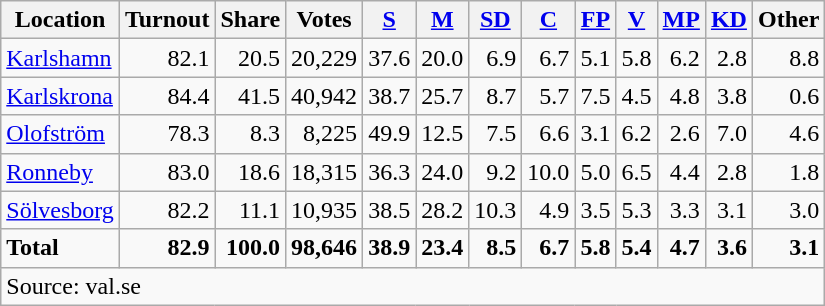<table class="wikitable sortable" style=text-align:right>
<tr>
<th>Location</th>
<th>Turnout</th>
<th>Share</th>
<th>Votes</th>
<th><a href='#'>S</a></th>
<th><a href='#'>M</a></th>
<th><a href='#'>SD</a></th>
<th><a href='#'>C</a></th>
<th><a href='#'>FP</a></th>
<th><a href='#'>V</a></th>
<th><a href='#'>MP</a></th>
<th><a href='#'>KD</a></th>
<th>Other</th>
</tr>
<tr>
<td align=left><a href='#'>Karlshamn</a></td>
<td>82.1</td>
<td>20.5</td>
<td>20,229</td>
<td>37.6</td>
<td>20.0</td>
<td>6.9</td>
<td>6.7</td>
<td>5.1</td>
<td>5.8</td>
<td>6.2</td>
<td>2.8</td>
<td>8.8</td>
</tr>
<tr>
<td align=left><a href='#'>Karlskrona</a></td>
<td>84.4</td>
<td>41.5</td>
<td>40,942</td>
<td>38.7</td>
<td>25.7</td>
<td>8.7</td>
<td>5.7</td>
<td>7.5</td>
<td>4.5</td>
<td>4.8</td>
<td>3.8</td>
<td>0.6</td>
</tr>
<tr>
<td align=left><a href='#'>Olofström</a></td>
<td>78.3</td>
<td>8.3</td>
<td>8,225</td>
<td>49.9</td>
<td>12.5</td>
<td>7.5</td>
<td>6.6</td>
<td>3.1</td>
<td>6.2</td>
<td>2.6</td>
<td>7.0</td>
<td>4.6</td>
</tr>
<tr>
<td align=left><a href='#'>Ronneby</a></td>
<td>83.0</td>
<td>18.6</td>
<td>18,315</td>
<td>36.3</td>
<td>24.0</td>
<td>9.2</td>
<td>10.0</td>
<td>5.0</td>
<td>6.5</td>
<td>4.4</td>
<td>2.8</td>
<td>1.8</td>
</tr>
<tr>
<td align=left><a href='#'>Sölvesborg</a></td>
<td>82.2</td>
<td>11.1</td>
<td>10,935</td>
<td>38.5</td>
<td>28.2</td>
<td>10.3</td>
<td>4.9</td>
<td>3.5</td>
<td>5.3</td>
<td>3.3</td>
<td>3.1</td>
<td>3.0</td>
</tr>
<tr>
<td align=left><strong>Total</strong></td>
<td><strong>82.9</strong></td>
<td><strong>100.0</strong></td>
<td><strong>98,646</strong></td>
<td><strong>38.9</strong></td>
<td><strong>23.4</strong></td>
<td><strong>8.5</strong></td>
<td><strong>6.7</strong></td>
<td><strong>5.8</strong></td>
<td><strong>5.4</strong></td>
<td><strong>4.7</strong></td>
<td><strong>3.6</strong></td>
<td><strong>3.1</strong></td>
</tr>
<tr>
<td align=left colspan=13>Source: val.se</td>
</tr>
</table>
